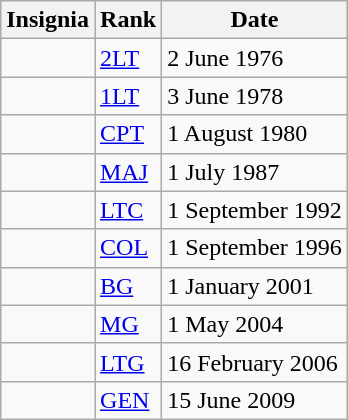<table class="wikitable">
<tr>
<th>Insignia</th>
<th>Rank</th>
<th>Date</th>
</tr>
<tr>
<td></td>
<td><a href='#'>2LT</a></td>
<td>2 June 1976</td>
</tr>
<tr>
<td></td>
<td><a href='#'>1LT</a></td>
<td>3 June 1978</td>
</tr>
<tr>
<td></td>
<td><a href='#'>CPT</a></td>
<td>1 August 1980</td>
</tr>
<tr>
<td></td>
<td><a href='#'>MAJ</a></td>
<td>1 July 1987</td>
</tr>
<tr>
<td></td>
<td><a href='#'>LTC</a></td>
<td>1 September 1992</td>
</tr>
<tr>
<td></td>
<td><a href='#'>COL</a></td>
<td>1 September 1996</td>
</tr>
<tr>
<td></td>
<td><a href='#'>BG</a></td>
<td>1 January 2001</td>
</tr>
<tr>
<td></td>
<td><a href='#'>MG</a></td>
<td>1 May 2004</td>
</tr>
<tr>
<td></td>
<td><a href='#'>LTG</a></td>
<td>16 February 2006</td>
</tr>
<tr>
<td></td>
<td><a href='#'>GEN</a></td>
<td>15 June 2009</td>
</tr>
</table>
